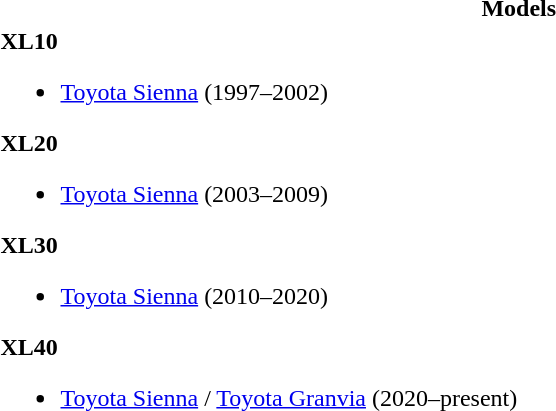<table>
<tr>
<th style="width:50%">Models</th>
</tr>
<tr>
<td style="width:50%"><strong>XL10</strong><br><ul><li><a href='#'>Toyota Sienna</a> (1997–2002)</li></ul><strong>XL20</strong><ul><li><a href='#'>Toyota Sienna</a> (2003–2009)</li></ul><strong>XL30</strong><ul><li><a href='#'>Toyota Sienna</a> (2010–2020)</li></ul><strong>XL40</strong><ul><li><a href='#'>Toyota Sienna</a> / <a href='#'>Toyota Granvia</a> (2020–present)</li></ul></td>
</tr>
</table>
